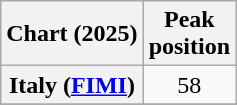<table class="wikitable sortable plainrowheaders" style="text-align:center">
<tr>
<th scope="col">Chart (2025)</th>
<th scope="col">Peak<br>position</th>
</tr>
<tr>
<th scope="row">Italy (<a href='#'>FIMI</a>)</th>
<td>58</td>
</tr>
<tr>
</tr>
</table>
